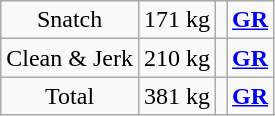<table class="wikitable" style="text-align:center;">
<tr>
<td>Snatch</td>
<td>171 kg</td>
<td align="left"></td>
<td><strong><a href='#'>GR</a></strong></td>
</tr>
<tr>
<td>Clean & Jerk</td>
<td>210 kg</td>
<td></td>
<td><strong><a href='#'>GR</a></strong></td>
</tr>
<tr>
<td>Total</td>
<td>381 kg</td>
<td align="left"></td>
<td><strong><a href='#'>GR</a></strong></td>
</tr>
</table>
